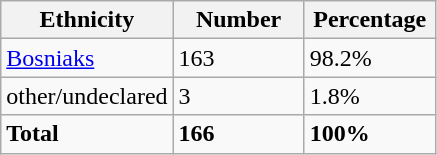<table class="wikitable">
<tr>
<th width="100px">Ethnicity</th>
<th width="80px">Number</th>
<th width="80px">Percentage</th>
</tr>
<tr>
<td><a href='#'>Bosniaks</a></td>
<td>163</td>
<td>98.2%</td>
</tr>
<tr>
<td>other/undeclared</td>
<td>3</td>
<td>1.8%</td>
</tr>
<tr>
<td><strong>Total</strong></td>
<td><strong>166</strong></td>
<td><strong>100%</strong></td>
</tr>
</table>
